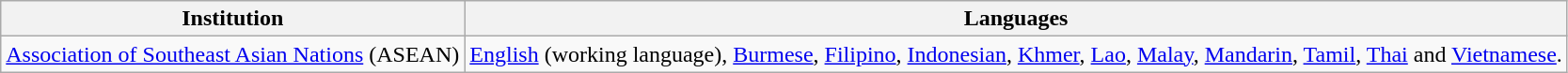<table class="wikitable sortable">
<tr>
<th>Institution</th>
<th>Languages</th>
</tr>
<tr>
<td><a href='#'>Association of Southeast Asian Nations</a> (ASEAN)</td>
<td><a href='#'>English</a> (working language), <a href='#'>Burmese</a>, <a href='#'>Filipino</a>, <a href='#'>Indonesian</a>, <a href='#'>Khmer</a>, <a href='#'>Lao</a>, <a href='#'>Malay</a>, <a href='#'>Mandarin</a>, <a href='#'>Tamil</a>, <a href='#'>Thai</a> and <a href='#'>Vietnamese</a>.</td>
</tr>
</table>
